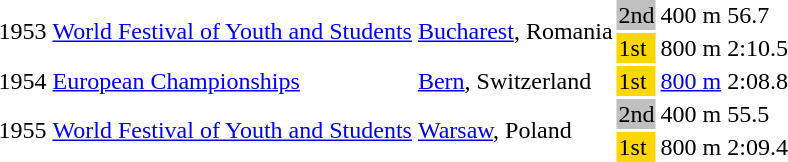<table>
<tr>
<td rowspan=2>1953</td>
<td rowspan=2><a href='#'>World Festival of Youth and Students</a></td>
<td rowspan=2><a href='#'>Bucharest</a>, Romania</td>
<td bgcolor=silver>2nd</td>
<td>400 m</td>
<td>56.7</td>
</tr>
<tr>
<td bgcolor=gold>1st</td>
<td>800 m</td>
<td>2:10.5</td>
</tr>
<tr>
<td>1954</td>
<td><a href='#'>European Championships</a></td>
<td><a href='#'>Bern</a>, Switzerland</td>
<td bgcolor=gold>1st</td>
<td><a href='#'>800 m</a></td>
<td>2:08.8 </td>
</tr>
<tr>
<td rowspan=2>1955</td>
<td rowspan=2><a href='#'>World Festival of Youth and Students</a></td>
<td rowspan=2><a href='#'>Warsaw</a>, Poland</td>
<td bgcolor=silver>2nd</td>
<td>400 m</td>
<td>55.5</td>
</tr>
<tr>
<td bgcolor=gold>1st</td>
<td>800 m</td>
<td>2:09.4</td>
</tr>
</table>
